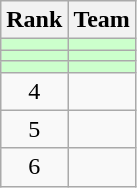<table class="wikitable">
<tr>
<th>Rank</th>
<th>Team</th>
</tr>
<tr bgcolor=ccffcc>
<td align=center></td>
<td></td>
</tr>
<tr bgcolor=ccffcc>
<td align=center></td>
<td></td>
</tr>
<tr bgcolor=ccffcc>
<td align=center></td>
<td></td>
</tr>
<tr>
<td align=center>4</td>
<td></td>
</tr>
<tr>
<td align=center>5</td>
<td></td>
</tr>
<tr>
<td align=center>6</td>
<td></td>
</tr>
</table>
